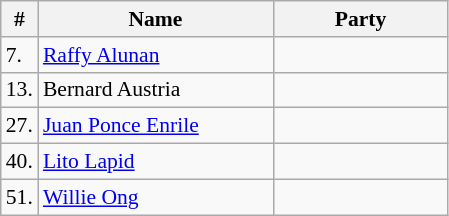<table class=wikitable style="font-size:90%">
<tr>
<th>#</th>
<th width=150px>Name</th>
<th colspan=2 width=110px>Party</th>
</tr>
<tr>
<td>7.</td>
<td><a href='#'>Raffy Alunan</a></td>
<td></td>
</tr>
<tr>
<td>13.</td>
<td>Bernard Austria</td>
<td></td>
</tr>
<tr>
<td>27.</td>
<td><a href='#'>Juan Ponce Enrile</a></td>
<td></td>
</tr>
<tr>
<td>40.</td>
<td><a href='#'>Lito Lapid</a></td>
<td></td>
</tr>
<tr>
<td>51.</td>
<td><a href='#'>Willie Ong</a></td>
<td></td>
</tr>
</table>
